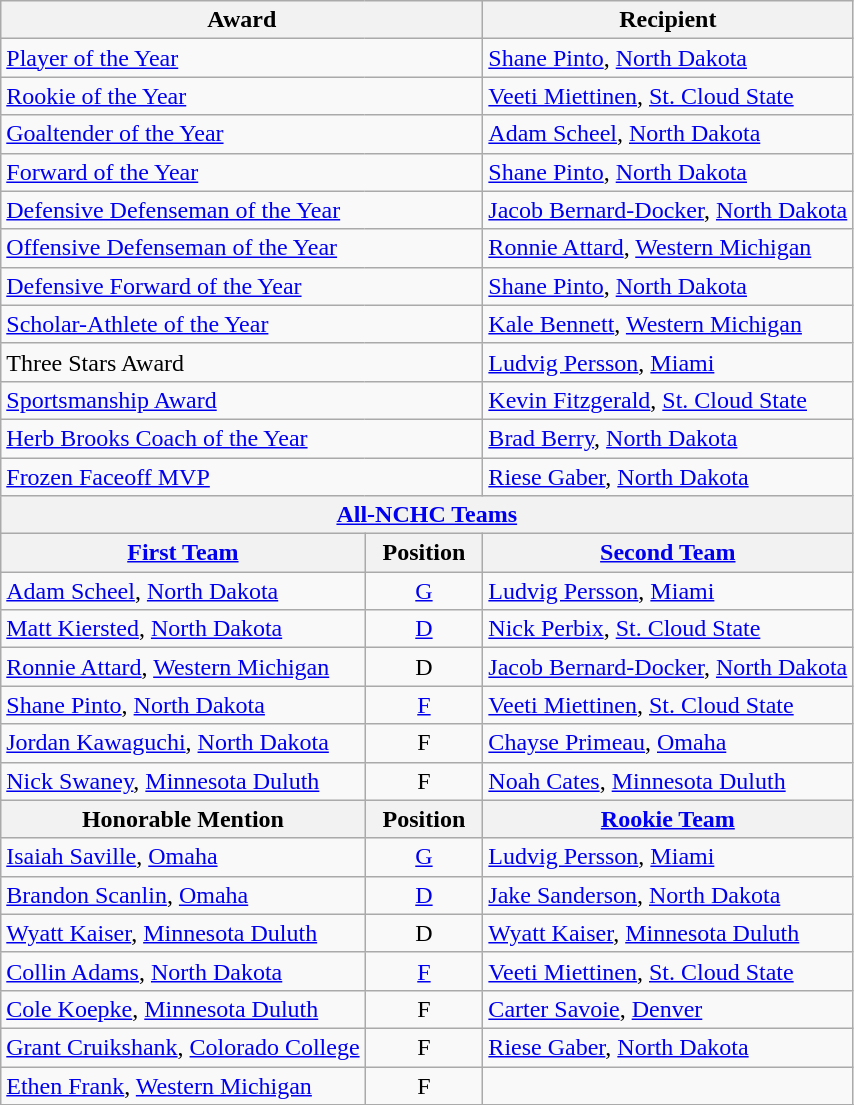<table class="wikitable">
<tr>
<th colspan=2>Award</th>
<th>Recipient</th>
</tr>
<tr>
<td colspan=2><a href='#'>Player of the Year</a></td>
<td><a href='#'>Shane Pinto</a>, <a href='#'>North Dakota</a></td>
</tr>
<tr>
<td colspan=2><a href='#'>Rookie of the Year</a></td>
<td><a href='#'>Veeti Miettinen</a>, <a href='#'>St. Cloud State</a></td>
</tr>
<tr>
<td colspan=2><a href='#'>Goaltender of the Year</a></td>
<td><a href='#'>Adam Scheel</a>, <a href='#'>North Dakota</a></td>
</tr>
<tr>
<td colspan=2><a href='#'>Forward of the Year</a></td>
<td><a href='#'>Shane Pinto</a>, <a href='#'>North Dakota</a></td>
</tr>
<tr>
<td colspan=2><a href='#'>Defensive Defenseman of the Year</a></td>
<td><a href='#'>Jacob Bernard-Docker</a>, <a href='#'>North Dakota</a></td>
</tr>
<tr>
<td colspan=2><a href='#'>Offensive Defenseman of the Year</a></td>
<td><a href='#'>Ronnie Attard</a>, <a href='#'>Western Michigan</a></td>
</tr>
<tr>
<td colspan=2><a href='#'>Defensive Forward of the Year</a></td>
<td><a href='#'>Shane Pinto</a>, <a href='#'>North Dakota</a></td>
</tr>
<tr>
<td colspan=2><a href='#'>Scholar-Athlete of the Year</a></td>
<td><a href='#'>Kale Bennett</a>, <a href='#'>Western Michigan</a></td>
</tr>
<tr>
<td colspan=2>Three Stars Award</td>
<td><a href='#'>Ludvig Persson</a>, <a href='#'>Miami</a></td>
</tr>
<tr>
<td colspan=2><a href='#'>Sportsmanship Award</a></td>
<td><a href='#'>Kevin Fitzgerald</a>, <a href='#'>St. Cloud State</a></td>
</tr>
<tr>
<td colspan=2><a href='#'>Herb Brooks Coach of the Year</a></td>
<td><a href='#'>Brad Berry</a>, <a href='#'>North Dakota</a></td>
</tr>
<tr>
<td colspan=2><a href='#'>Frozen Faceoff MVP</a></td>
<td><a href='#'>Riese Gaber</a>, <a href='#'>North Dakota</a></td>
</tr>
<tr>
<th colspan=3><a href='#'>All-NCHC Teams</a></th>
</tr>
<tr>
<th><a href='#'>First Team</a></th>
<th>  Position  </th>
<th><a href='#'>Second Team</a></th>
</tr>
<tr>
<td><a href='#'>Adam Scheel</a>, <a href='#'>North Dakota</a></td>
<td align=center><a href='#'>G</a></td>
<td><a href='#'>Ludvig Persson</a>, <a href='#'>Miami</a></td>
</tr>
<tr>
<td><a href='#'>Matt Kiersted</a>, <a href='#'>North Dakota</a></td>
<td align=center><a href='#'>D</a></td>
<td><a href='#'>Nick Perbix</a>, <a href='#'>St. Cloud State</a></td>
</tr>
<tr>
<td><a href='#'>Ronnie Attard</a>, <a href='#'>Western Michigan</a></td>
<td align=center>D</td>
<td><a href='#'>Jacob Bernard-Docker</a>, <a href='#'>North Dakota</a></td>
</tr>
<tr>
<td><a href='#'>Shane Pinto</a>, <a href='#'>North Dakota</a></td>
<td align=center><a href='#'>F</a></td>
<td><a href='#'>Veeti Miettinen</a>, <a href='#'>St. Cloud State</a></td>
</tr>
<tr>
<td><a href='#'>Jordan Kawaguchi</a>, <a href='#'>North Dakota</a></td>
<td align=center>F</td>
<td><a href='#'>Chayse Primeau</a>, <a href='#'>Omaha</a></td>
</tr>
<tr>
<td><a href='#'>Nick Swaney</a>, <a href='#'>Minnesota Duluth</a></td>
<td align=center>F</td>
<td><a href='#'>Noah Cates</a>, <a href='#'>Minnesota Duluth</a></td>
</tr>
<tr>
<th>Honorable Mention</th>
<th>  Position  </th>
<th><a href='#'>Rookie Team</a></th>
</tr>
<tr>
<td><a href='#'>Isaiah Saville</a>, <a href='#'>Omaha</a></td>
<td align=center><a href='#'>G</a></td>
<td><a href='#'>Ludvig Persson</a>, <a href='#'>Miami</a></td>
</tr>
<tr>
<td><a href='#'>Brandon Scanlin</a>, <a href='#'>Omaha</a></td>
<td align=center><a href='#'>D</a></td>
<td><a href='#'>Jake Sanderson</a>, <a href='#'>North Dakota</a></td>
</tr>
<tr>
<td><a href='#'>Wyatt Kaiser</a>, <a href='#'>Minnesota Duluth</a></td>
<td align=center>D</td>
<td><a href='#'>Wyatt Kaiser</a>, <a href='#'>Minnesota Duluth</a></td>
</tr>
<tr>
<td><a href='#'>Collin Adams</a>, <a href='#'>North Dakota</a></td>
<td align=center><a href='#'>F</a></td>
<td><a href='#'>Veeti Miettinen</a>, <a href='#'>St. Cloud State</a></td>
</tr>
<tr>
<td><a href='#'>Cole Koepke</a>, <a href='#'>Minnesota Duluth</a></td>
<td align=center>F</td>
<td><a href='#'>Carter Savoie</a>, <a href='#'>Denver</a></td>
</tr>
<tr>
<td><a href='#'>Grant Cruikshank</a>, <a href='#'>Colorado College</a></td>
<td align=center>F</td>
<td><a href='#'>Riese Gaber</a>, <a href='#'>North Dakota</a></td>
</tr>
<tr>
<td><a href='#'>Ethen Frank</a>, <a href='#'>Western Michigan</a></td>
<td align=center>F</td>
<td></td>
</tr>
<tr>
</tr>
</table>
